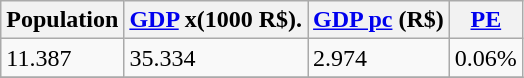<table class="wikitable" border="1">
<tr>
<th>Population</th>
<th><a href='#'>GDP</a> x(1000 R$).</th>
<th><a href='#'>GDP pc</a> (R$)</th>
<th><a href='#'>PE</a></th>
</tr>
<tr>
<td>11.387</td>
<td>35.334</td>
<td>2.974</td>
<td>0.06%</td>
</tr>
<tr>
</tr>
</table>
